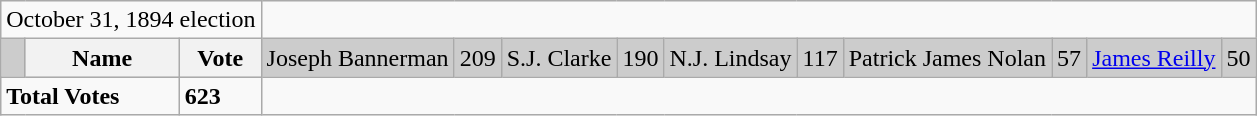<table class="wikitable">
<tr>
<td colspan=3 align=center>October 31, 1894 election</td>
</tr>
<tr bgcolor="CCCCCC">
<td></td>
<th><strong>Name </strong></th>
<th><strong>Vote</strong><br></th>
<td>Joseph Bannerman</td>
<td>209<br></td>
<td>S.J. Clarke</td>
<td>190<br></td>
<td>N.J. Lindsay</td>
<td>117<br></td>
<td>Patrick James Nolan</td>
<td>57<br></td>
<td><a href='#'>James Reilly</a></td>
<td>50</td>
</tr>
<tr>
<td colspan=2><strong>Total Votes</strong></td>
<td><strong>623</strong></td>
</tr>
</table>
